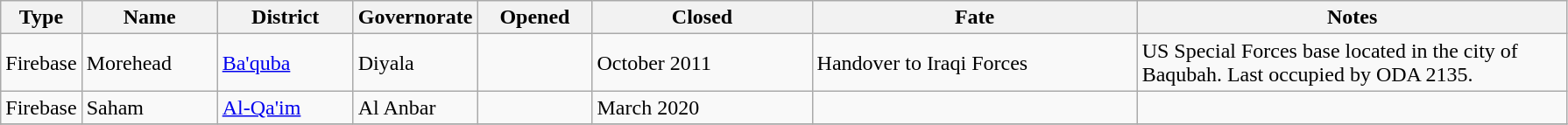<table class="wikitable sortable">
<tr>
<th style="width:3em">Type</th>
<th style="width:6em">Name</th>
<th style="width:6em">District</th>
<th style="width:5em">Governorate</th>
<th style="width:5em">Opened</th>
<th style="width:10em">Closed</th>
<th style="width:15em">Fate</th>
<th style="width:20em">Notes</th>
</tr>
<tr>
<td>Firebase</td>
<td>Morehead</td>
<td><a href='#'>Ba'quba</a></td>
<td>Diyala</td>
<td></td>
<td>October 2011</td>
<td>Handover to Iraqi Forces</td>
<td>US Special Forces base located in the city of Baqubah. Last occupied by ODA 2135.</td>
</tr>
<tr>
<td>Firebase</td>
<td>Saham</td>
<td><a href='#'>Al-Qa'im</a></td>
<td>Al Anbar</td>
<td></td>
<td>March 2020</td>
<td></td>
<td></td>
</tr>
<tr>
</tr>
</table>
